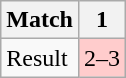<table class="wikitable">
<tr>
<th>Match</th>
<th>1</th>
</tr>
<tr>
<td>Result</td>
<td bgcolor="#FFCCCC">2–3</td>
</tr>
</table>
